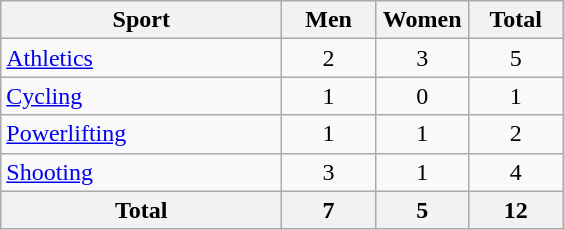<table class="wikitable sortable" style="text-align:center;">
<tr>
<th width=180>Sport</th>
<th width=55>Men</th>
<th width=55>Women</th>
<th width=55>Total</th>
</tr>
<tr>
<td align=left><a href='#'>Athletics</a></td>
<td>2</td>
<td>3</td>
<td>5</td>
</tr>
<tr>
<td align=left><a href='#'>Cycling</a></td>
<td>1</td>
<td>0</td>
<td>1</td>
</tr>
<tr>
<td align=left><a href='#'>Powerlifting</a></td>
<td>1</td>
<td>1</td>
<td>2</td>
</tr>
<tr>
<td align=left><a href='#'>Shooting</a></td>
<td>3</td>
<td>1</td>
<td>4</td>
</tr>
<tr class="sortbottom">
<th>Total</th>
<th>7</th>
<th>5</th>
<th>12</th>
</tr>
</table>
